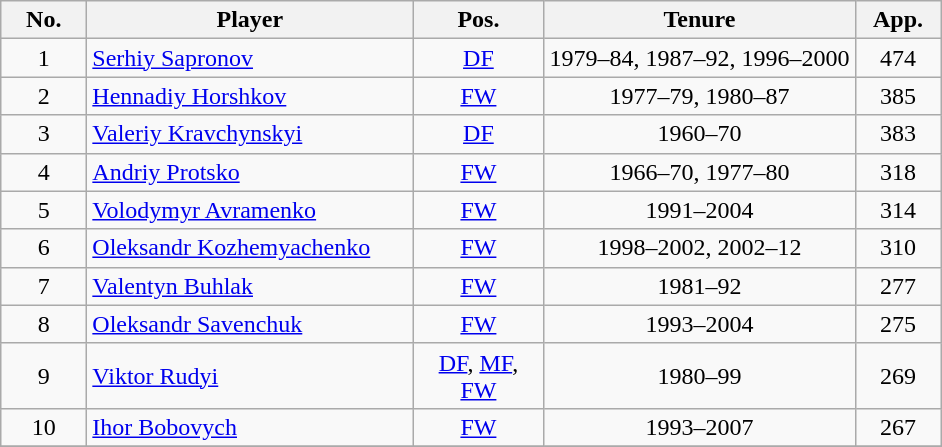<table class="wikitable" style="text-align: center;">
<tr>
<th style="width:50px;">No.</th>
<th style="width:210px;">Player</th>
<th style="width:80px;">Pos.</th>
<th style="width:250">Tenure</th>
<th style="width:50px;">App.</th>
</tr>
<tr>
<td>1</td>
<td align="left"> <a href='#'>Serhiy Sapronov</a></td>
<td><a href='#'>DF</a></td>
<td>1979–84, 1987–92, 1996–2000</td>
<td>474</td>
</tr>
<tr>
<td>2</td>
<td align="left"> <a href='#'>Hennadiy Horshkov</a></td>
<td><a href='#'>FW</a></td>
<td>1977–79, 1980–87</td>
<td>385</td>
</tr>
<tr>
<td>3</td>
<td align="left"> <a href='#'>Valeriy Kravchynskyi</a></td>
<td><a href='#'>DF</a></td>
<td>1960–70</td>
<td>383</td>
</tr>
<tr>
<td>4</td>
<td align="left"> <a href='#'>Andriy Protsko</a></td>
<td><a href='#'>FW</a></td>
<td>1966–70, 1977–80</td>
<td>318</td>
</tr>
<tr>
<td>5</td>
<td align="left"> <a href='#'>Volodymyr Avramenko</a></td>
<td><a href='#'>FW</a></td>
<td>1991–2004</td>
<td>314</td>
</tr>
<tr>
<td>6</td>
<td align="left"> <a href='#'>Oleksandr Kozhemyachenko</a></td>
<td><a href='#'>FW</a></td>
<td>1998–2002, 2002–12</td>
<td>310</td>
</tr>
<tr>
<td>7</td>
<td align="left"> <a href='#'>Valentyn Buhlak</a></td>
<td><a href='#'>FW</a></td>
<td>1981–92</td>
<td>277</td>
</tr>
<tr>
<td>8</td>
<td align="left"> <a href='#'>Oleksandr Savenchuk</a></td>
<td><a href='#'>FW</a></td>
<td>1993–2004</td>
<td>275</td>
</tr>
<tr>
<td>9</td>
<td align="left"> <a href='#'>Viktor Rudyi</a></td>
<td><a href='#'>DF</a>, <a href='#'>MF</a>, <a href='#'>FW</a></td>
<td>1980–99</td>
<td>269</td>
</tr>
<tr>
<td>10</td>
<td align="left"> <a href='#'>Ihor Bobovych</a></td>
<td><a href='#'>FW</a></td>
<td>1993–2007</td>
<td>267</td>
</tr>
<tr>
</tr>
</table>
